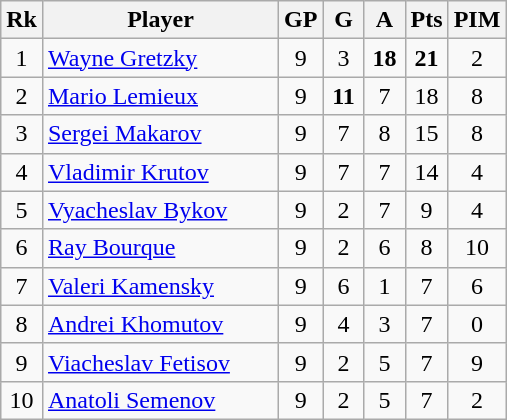<table class="wikitable">
<tr>
<th width="20">Rk</th>
<th width="150">Player</th>
<th width="20">GP</th>
<th width="20">G</th>
<th width="20">A</th>
<th width="20">Pts</th>
<th width="20">PIM</th>
</tr>
<tr align=center>
<td>1</td>
<td align=left> <a href='#'>Wayne Gretzky</a></td>
<td>9</td>
<td>3</td>
<td><strong>18</strong></td>
<td><strong>21</strong></td>
<td>2</td>
</tr>
<tr align=center>
<td>2</td>
<td align=left> <a href='#'>Mario Lemieux</a></td>
<td>9</td>
<td><strong>11</strong></td>
<td>7</td>
<td>18</td>
<td>8</td>
</tr>
<tr align=center>
<td>3</td>
<td align=left> <a href='#'>Sergei Makarov</a></td>
<td>9</td>
<td>7</td>
<td>8</td>
<td>15</td>
<td>8</td>
</tr>
<tr align=center>
<td>4</td>
<td align=left> <a href='#'>Vladimir Krutov</a></td>
<td>9</td>
<td>7</td>
<td>7</td>
<td>14</td>
<td>4</td>
</tr>
<tr align=center>
<td>5</td>
<td align=left> <a href='#'>Vyacheslav Bykov</a></td>
<td>9</td>
<td>2</td>
<td>7</td>
<td>9</td>
<td>4</td>
</tr>
<tr align=center>
<td>6</td>
<td align=left> <a href='#'>Ray Bourque</a></td>
<td>9</td>
<td>2</td>
<td>6</td>
<td>8</td>
<td>10</td>
</tr>
<tr align=center>
<td>7</td>
<td align=left> <a href='#'>Valeri Kamensky</a></td>
<td>9</td>
<td>6</td>
<td>1</td>
<td>7</td>
<td>6</td>
</tr>
<tr align=center>
<td>8</td>
<td align=left> <a href='#'>Andrei Khomutov</a></td>
<td>9</td>
<td>4</td>
<td>3</td>
<td>7</td>
<td>0</td>
</tr>
<tr align=center>
<td>9</td>
<td align=left> <a href='#'>Viacheslav Fetisov</a></td>
<td>9</td>
<td>2</td>
<td>5</td>
<td>7</td>
<td>9</td>
</tr>
<tr align=center>
<td>10</td>
<td align=left> <a href='#'>Anatoli Semenov</a></td>
<td>9</td>
<td>2</td>
<td>5</td>
<td>7</td>
<td>2</td>
</tr>
</table>
